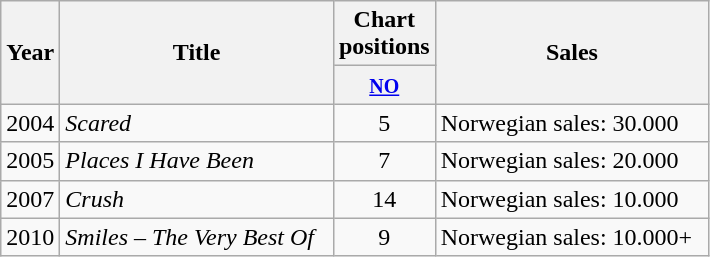<table class="wikitable">
<tr>
<th width="25" rowspan="2">Year</th>
<th width="175" rowspan="2">Title</th>
<th colspan="1">Chart positions</th>
<th width="175" rowspan="2">Sales</th>
</tr>
<tr>
<th width="50"><small><a href='#'>NO</a></small></th>
</tr>
<tr>
<td align="left">2004</td>
<td align="left"><em>Scared</em></td>
<td align="center">5</td>
<td align""center">Norwegian sales: 30.000</td>
</tr>
<tr>
<td align="left">2005</td>
<td align="left"><em>Places I Have Been</em></td>
<td align="center">7</td>
<td align""center">Norwegian sales: 20.000</td>
</tr>
<tr>
<td align="left">2007</td>
<td align="left"><em>Crush</em></td>
<td align="center">14</td>
<td align""center">Norwegian sales: 10.000</td>
</tr>
<tr>
<td align="left">2010</td>
<td align="left"><em>Smiles – The Very Best Of</em></td>
<td align="center">9</td>
<td align""center">Norwegian sales: 10.000+</td>
</tr>
</table>
